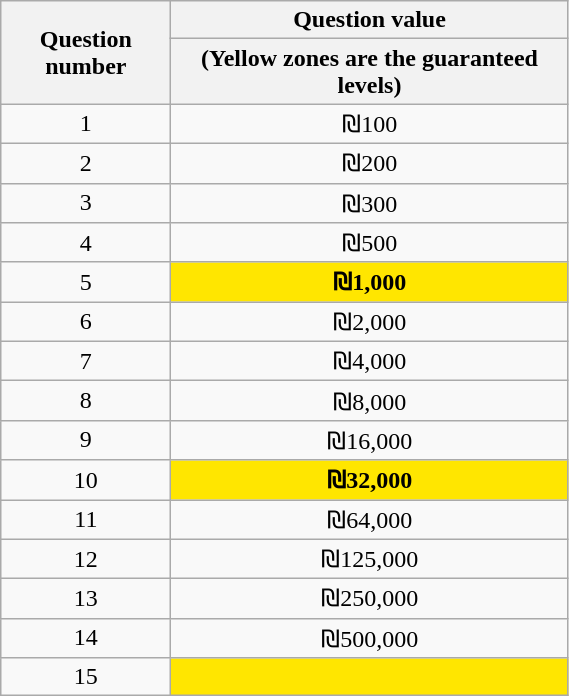<table class="wikitable" style="text-align:center; border:1px;; cellpadding:2; cellspacing:0; width:30%;">
<tr>
<th rowspan="2" style="width: 30%">Question number</th>
<th>Question value</th>
</tr>
<tr>
<th style="width: 70%">(Yellow zones are the guaranteed levels)</th>
</tr>
<tr>
<td>1</td>
<td><span>₪100</span></td>
</tr>
<tr>
<td>2</td>
<td><span>₪200</span></td>
</tr>
<tr>
<td>3</td>
<td><span>₪300</span></td>
</tr>
<tr>
<td>4</td>
<td><span>₪500</span></td>
</tr>
<tr>
<td>5</td>
<td style="background: #FFE600"><span><strong>₪1,000</strong></span></td>
</tr>
<tr>
<td>6</td>
<td><span>₪2,000</span></td>
</tr>
<tr>
<td>7</td>
<td><span>₪4,000</span></td>
</tr>
<tr>
<td>8</td>
<td><span>₪8,000</span></td>
</tr>
<tr>
<td>9</td>
<td><span>₪16,000</span></td>
</tr>
<tr>
<td>10</td>
<td style="background: #FFE600"><span><strong>₪32,000</strong></span></td>
</tr>
<tr>
<td>11</td>
<td><span>₪64,000</span></td>
</tr>
<tr>
<td>12</td>
<td><span>₪125,000</span></td>
</tr>
<tr>
<td>13</td>
<td><span>₪250,000</span></td>
</tr>
<tr>
<td>14</td>
<td><span>₪500,000</span></td>
</tr>
<tr>
<td>15</td>
<td style="background: #FFE600"><span><strong></strong></span></td>
</tr>
</table>
